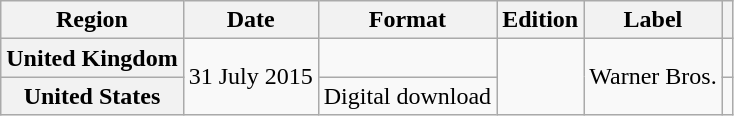<table class="wikitable plainrowheaders">
<tr>
<th scope="col">Region</th>
<th scope="col">Date</th>
<th scope="col">Format</th>
<th scope="col">Edition</th>
<th scope="col">Label</th>
<th scope="col"></th>
</tr>
<tr>
<th scope="row">United Kingdom</th>
<td rowspan="2">31 July 2015</td>
<td></td>
<td rowspan="2"></td>
<td rowspan="2">Warner Bros.</td>
<td></td>
</tr>
<tr>
<th scope="row">United States</th>
<td>Digital download</td>
<td></td>
</tr>
</table>
